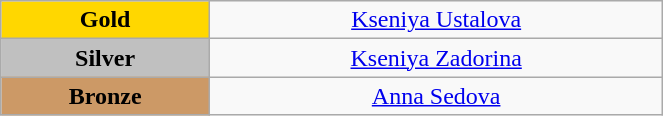<table class="wikitable" style="text-align:center; " width="35%">
<tr>
<td bgcolor="gold"><strong>Gold</strong></td>
<td><a href='#'>Kseniya Ustalova</a><br>  <small><em></em></small></td>
</tr>
<tr>
<td bgcolor="silver"><strong>Silver</strong></td>
<td><a href='#'>Kseniya Zadorina</a><br>  <small><em></em></small></td>
</tr>
<tr>
<td bgcolor="CC9966"><strong>Bronze</strong></td>
<td><a href='#'>Anna Sedova</a><br>  <small><em></em></small></td>
</tr>
</table>
